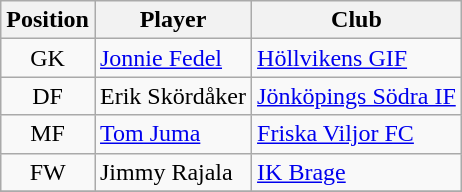<table class="wikitable" style="text-align:center">
<tr>
<th>Position</th>
<th>Player</th>
<th>Club</th>
</tr>
<tr>
<td>GK</td>
<td align="left"> <a href='#'>Jonnie Fedel</a></td>
<td align="left"><a href='#'>Höllvikens GIF</a></td>
</tr>
<tr>
<td>DF</td>
<td align="left"> Erik Skördåker</td>
<td align="left"><a href='#'>Jönköpings Södra IF</a></td>
</tr>
<tr>
<td>MF</td>
<td align="left"> <a href='#'>Tom Juma</a></td>
<td align="left"><a href='#'>Friska Viljor FC</a></td>
</tr>
<tr>
<td>FW</td>
<td align="left"> Jimmy Rajala</td>
<td align="left"><a href='#'>IK Brage</a></td>
</tr>
<tr>
</tr>
</table>
